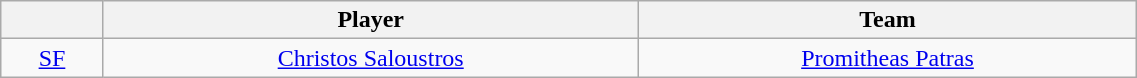<table class="wikitable" style="text-align: center;" width="60%">
<tr>
<th style="text-align:center;"></th>
<th style="text-align:center;">Player</th>
<th style="text-align:center;">Team</th>
</tr>
<tr>
<td style="text-align:center;"><a href='#'>SF</a></td>
<td> <a href='#'>Christos Saloustros</a></td>
<td><a href='#'>Promitheas Patras</a></td>
</tr>
</table>
